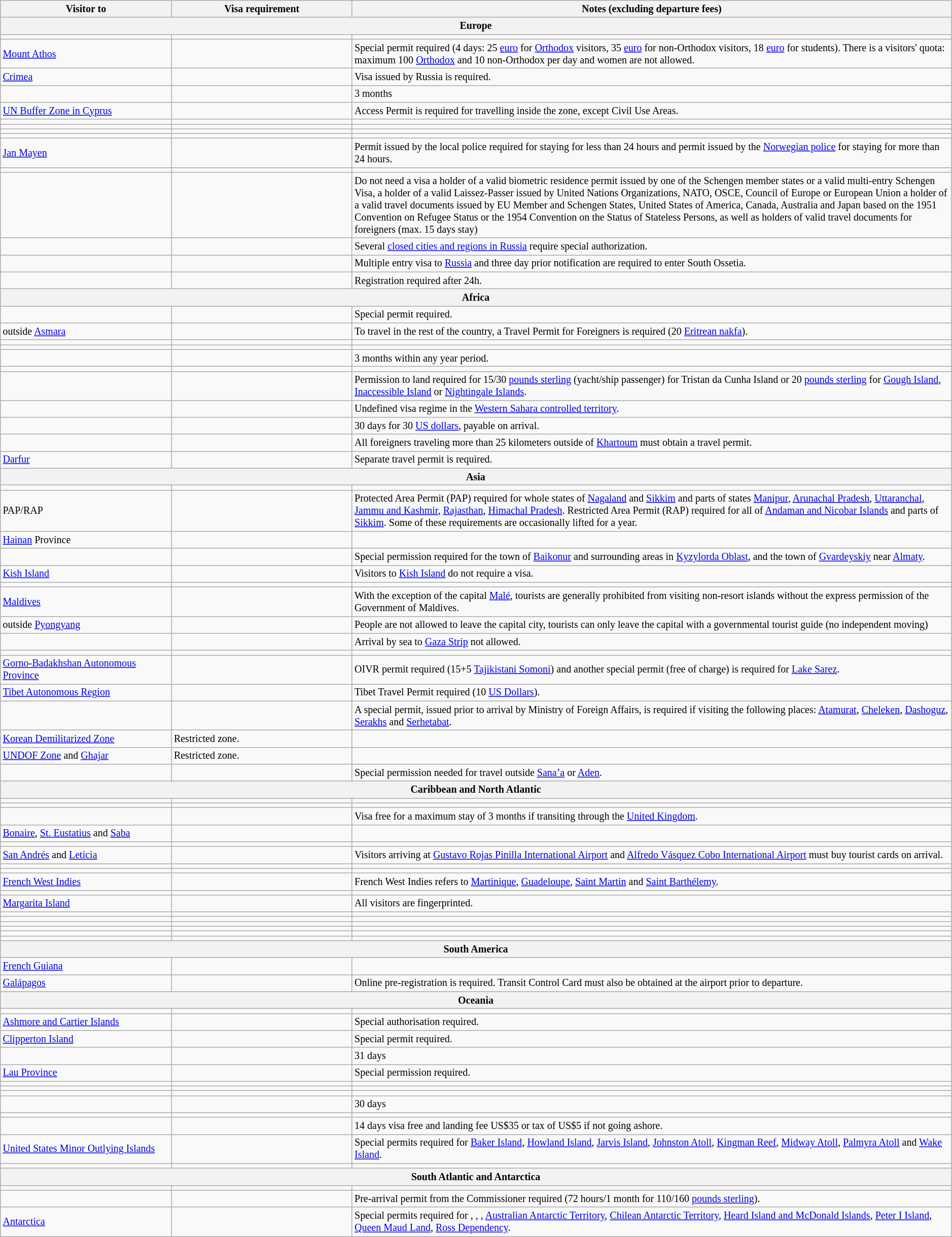<table class="wikitable" style="text-align: left; font-size: smaller; table-layout: fixed; ">
<tr>
<th width="18%">Visitor to</th>
<th width="19%">Visa requirement</th>
<th>Notes (excluding departure fees)</th>
</tr>
<tr>
<th colspan="3">Europe</th>
</tr>
<tr>
<td></td>
<td></td>
<td></td>
</tr>
<tr>
<td> <a href='#'>Mount Athos</a></td>
<td></td>
<td>Special permit required (4 days: 25 <a href='#'>euro</a> for <a href='#'>Orthodox</a> visitors, 35 <a href='#'>euro</a> for non-Orthodox visitors, 18 <a href='#'>euro</a> for students). There is a visitors' quota: maximum 100 <a href='#'>Orthodox</a> and 10 non-Orthodox per day and women are not allowed.</td>
</tr>
<tr>
<td> <a href='#'>Crimea</a></td>
<td></td>
<td>Visa issued by Russia is required.</td>
</tr>
<tr>
<td></td>
<td></td>
<td>3 months</td>
</tr>
<tr>
<td> <a href='#'>UN Buffer Zone in Cyprus</a></td>
<td></td>
<td>Access Permit is required for travelling inside the zone, except Civil Use Areas.</td>
</tr>
<tr>
<td></td>
<td></td>
<td></td>
</tr>
<tr>
<td></td>
<td></td>
<td></td>
</tr>
<tr>
<td></td>
<td></td>
<td></td>
</tr>
<tr>
<td></td>
<td></td>
<td></td>
</tr>
<tr>
<td> <a href='#'>Jan Mayen</a></td>
<td></td>
<td>Permit issued by the local police required for staying for less than 24 hours and permit issued by the <a href='#'>Norwegian police</a> for staying for more than 24 hours.</td>
</tr>
<tr>
<td></td>
<td></td>
<td></td>
</tr>
<tr>
<td></td>
<td></td>
<td>Do not need a visa a holder of a valid biometric residence permit issued by one of the Schengen member states or a valid multi-entry Schengen Visa, a holder of a valid Laissez-Passer issued by United Nations Organizations, NATO, OSCE, Council of Europe or European Union a holder of a valid travel documents issued by EU Member and Schengen States, United States of America, Canada, Australia and Japan based on the 1951 Convention on Refugee Status or the 1954 Convention on the Status of Stateless Persons, as well as holders of valid travel documents for foreigners (max. 15 days stay)</td>
</tr>
<tr>
<td></td>
<td></td>
<td>Several <a href='#'>closed cities and regions in Russia</a> require special authorization.</td>
</tr>
<tr>
<td></td>
<td></td>
<td>Multiple entry visa to <a href='#'>Russia</a> and three day prior notification are required to enter South Ossetia.</td>
</tr>
<tr>
<td></td>
<td></td>
<td>Registration required after 24h.</td>
</tr>
<tr>
<th colspan="3">Africa</th>
</tr>
<tr>
<td></td>
<td></td>
<td>Special permit required.</td>
</tr>
<tr>
<td> outside <a href='#'>Asmara</a></td>
<td></td>
<td>To travel in the rest of the country, a Travel Permit for Foreigners is required (20 <a href='#'>Eritrean nakfa</a>).</td>
</tr>
<tr>
<td></td>
<td></td>
<td></td>
</tr>
<tr>
<td></td>
<td></td>
<td></td>
</tr>
<tr>
<td></td>
<td></td>
<td>3 months within any year period.</td>
</tr>
<tr>
<td></td>
<td></td>
<td></td>
</tr>
<tr>
<td></td>
<td></td>
<td>Permission to land required for 15/30 <a href='#'>pounds sterling</a> (yacht/ship passenger) for Tristan da Cunha Island or 20 <a href='#'>pounds sterling</a> for <a href='#'>Gough Island</a>, <a href='#'>Inaccessible Island</a> or <a href='#'>Nightingale Islands</a>.</td>
</tr>
<tr>
<td></td>
<td></td>
<td>Undefined visa regime in the <a href='#'>Western Sahara controlled territory</a>.</td>
</tr>
<tr>
<td></td>
<td></td>
<td>30 days for 30 <a href='#'>US dollars</a>, payable on arrival.</td>
</tr>
<tr>
<td></td>
<td></td>
<td>All foreigners traveling more than 25 kilometers outside of <a href='#'>Khartoum</a> must obtain a travel permit.</td>
</tr>
<tr>
<td> <a href='#'>Darfur</a></td>
<td></td>
<td>Separate travel permit is required.</td>
</tr>
<tr>
<th colspan="3">Asia</th>
</tr>
<tr>
<td></td>
<td></td>
<td></td>
</tr>
<tr>
<td> PAP/RAP</td>
<td></td>
<td>Protected Area Permit (PAP) required for whole states of <a href='#'>Nagaland</a> and <a href='#'>Sikkim</a> and parts of states <a href='#'>Manipur</a>, <a href='#'>Arunachal Pradesh</a>, <a href='#'>Uttaranchal</a>, <a href='#'>Jammu and Kashmir</a>, <a href='#'>Rajasthan</a>, <a href='#'>Himachal Pradesh</a>. Restricted Area Permit (RAP) required for all of <a href='#'>Andaman and Nicobar Islands</a> and parts of <a href='#'>Sikkim</a>. Some of these requirements are occasionally lifted for a year.</td>
</tr>
<tr>
<td> <a href='#'>Hainan</a> Province</td>
<td></td>
<td></td>
</tr>
<tr>
<td></td>
<td></td>
<td>Special permission required for the town of <a href='#'>Baikonur</a> and surrounding areas in <a href='#'>Kyzylorda Oblast</a>, and the town of <a href='#'>Gvardeyskiy</a> near <a href='#'>Almaty</a>.</td>
</tr>
<tr>
<td> <a href='#'>Kish Island</a></td>
<td></td>
<td>Visitors to <a href='#'>Kish Island</a> do not require a visa.</td>
</tr>
<tr>
<td></td>
<td></td>
<td></td>
</tr>
<tr>
<td> <a href='#'>Maldives</a></td>
<td></td>
<td>With the exception of the capital <a href='#'>Malé</a>, tourists are generally prohibited from visiting non-resort islands without the express permission of the Government of Maldives.</td>
</tr>
<tr>
<td> outside <a href='#'>Pyongyang</a></td>
<td></td>
<td>People are not allowed to leave the capital city, tourists can only leave the capital with a governmental tourist guide (no independent moving)</td>
</tr>
<tr>
<td></td>
<td></td>
<td>Arrival by sea to <a href='#'>Gaza Strip</a> not allowed.</td>
</tr>
<tr>
<td></td>
<td></td>
<td></td>
</tr>
<tr>
<td> <a href='#'>Gorno-Badakhshan Autonomous Province</a></td>
<td></td>
<td>OIVR permit required (15+5 <a href='#'>Tajikistani Somoni</a>) and another special permit (free of charge) is required for <a href='#'>Lake Sarez</a>.</td>
</tr>
<tr>
<td> <a href='#'>Tibet Autonomous Region</a></td>
<td></td>
<td>Tibet Travel Permit required (10 <a href='#'>US Dollars</a>).</td>
</tr>
<tr>
<td></td>
<td></td>
<td>A special permit, issued prior to arrival by Ministry of Foreign Affairs, is required if visiting the following places: <a href='#'>Atamurat</a>, <a href='#'>Cheleken</a>, <a href='#'>Dashoguz</a>, <a href='#'>Serakhs</a> and <a href='#'>Serhetabat</a>.</td>
</tr>
<tr>
<td> <a href='#'>Korean Demilitarized Zone</a></td>
<td>Restricted zone.</td>
<td></td>
</tr>
<tr>
<td> <a href='#'>UNDOF Zone</a> and <a href='#'>Ghajar</a></td>
<td>Restricted zone.</td>
<td></td>
</tr>
<tr>
<td></td>
<td></td>
<td>Special permission needed for travel outside <a href='#'>Sana’a</a> or <a href='#'>Aden</a>.</td>
</tr>
<tr>
<th colspan="3">Caribbean and North Atlantic</th>
</tr>
<tr>
<td></td>
<td></td>
<td></td>
</tr>
<tr>
<td></td>
<td></td>
<td></td>
</tr>
<tr>
<td></td>
<td></td>
<td>Visa free for a maximum stay of 3 months if transiting through the <a href='#'>United Kingdom</a>.</td>
</tr>
<tr>
<td> <a href='#'>Bonaire</a>, <a href='#'>St. Eustatius</a> and <a href='#'>Saba</a></td>
<td></td>
<td></td>
</tr>
<tr>
<td></td>
<td></td>
<td></td>
</tr>
<tr>
<td> <a href='#'>San Andrés</a> and <a href='#'>Leticia</a></td>
<td></td>
<td>Visitors arriving at <a href='#'>Gustavo Rojas Pinilla International Airport</a> and <a href='#'>Alfredo Vásquez Cobo International Airport</a> must buy tourist cards on arrival.</td>
</tr>
<tr>
<td></td>
<td> </td>
<td></td>
</tr>
<tr>
<td></td>
<td></td>
<td></td>
</tr>
<tr>
<td> <a href='#'>French West Indies</a></td>
<td></td>
<td>French West Indies refers to <a href='#'>Martinique</a>, <a href='#'>Guadeloupe</a>, <a href='#'>Saint Martin</a> and <a href='#'>Saint Barthélemy</a>.</td>
</tr>
<tr>
<td></td>
<td></td>
<td></td>
</tr>
<tr>
<td> <a href='#'>Margarita Island</a></td>
<td></td>
<td>All visitors are fingerprinted.</td>
</tr>
<tr>
<td></td>
<td></td>
<td></td>
</tr>
<tr>
<td></td>
<td></td>
<td></td>
</tr>
<tr>
<td></td>
<td></td>
<td></td>
</tr>
<tr>
<td></td>
<td></td>
<td></td>
</tr>
<tr>
<td></td>
<td></td>
<td></td>
</tr>
<tr>
<td></td>
<td></td>
<td></td>
</tr>
<tr>
<th colspan="3">South America</th>
</tr>
<tr>
<td> <a href='#'>French Guiana</a></td>
<td></td>
<td></td>
</tr>
<tr>
<td> <a href='#'>Galápagos</a></td>
<td></td>
<td>Online pre-registration is required. Transit Control Card must also be obtained at the airport prior to departure.</td>
</tr>
<tr>
<th colspan="3">Oceania</th>
</tr>
<tr>
<td></td>
<td></td>
<td></td>
</tr>
<tr>
<td> <a href='#'>Ashmore and Cartier Islands</a></td>
<td></td>
<td>Special authorisation required.</td>
</tr>
<tr>
<td> <a href='#'>Clipperton Island</a></td>
<td></td>
<td>Special permit required.</td>
</tr>
<tr>
<td></td>
<td></td>
<td>31 days</td>
</tr>
<tr>
<td> <a href='#'>Lau Province</a></td>
<td></td>
<td>Special permission required.</td>
</tr>
<tr>
<td></td>
<td></td>
<td></td>
</tr>
<tr>
<td></td>
<td></td>
<td></td>
</tr>
<tr>
<td></td>
<td></td>
<td></td>
</tr>
<tr>
<td></td>
<td></td>
<td>30 days</td>
</tr>
<tr>
<td></td>
<td></td>
<td></td>
</tr>
<tr>
<td></td>
<td></td>
<td>14 days visa free and landing fee US$35 or tax of US$5 if not going ashore.</td>
</tr>
<tr>
<td> <a href='#'>United States Minor Outlying Islands</a></td>
<td></td>
<td>Special permits required for <a href='#'>Baker Island</a>, <a href='#'>Howland Island</a>, <a href='#'>Jarvis Island</a>, <a href='#'>Johnston Atoll</a>, <a href='#'>Kingman Reef</a>, <a href='#'>Midway Atoll</a>, <a href='#'>Palmyra Atoll</a> and <a href='#'>Wake Island</a>.</td>
</tr>
<tr>
<td></td>
<td></td>
<td></td>
</tr>
<tr>
<th colspan="3">South Atlantic and Antarctica</th>
</tr>
<tr>
<td></td>
<td></td>
<td></td>
</tr>
<tr>
<td></td>
<td></td>
<td>Pre-arrival permit from the Commissioner required (72 hours/1 month for 110/160 <a href='#'>pounds sterling</a>).</td>
</tr>
<tr>
<td><a href='#'>Antarctica</a></td>
<td></td>
<td>Special permits required for , , ,  <a href='#'>Australian Antarctic Territory</a>,  <a href='#'>Chilean Antarctic Territory</a>,  <a href='#'>Heard Island and McDonald Islands</a>,  <a href='#'>Peter I Island</a>,  <a href='#'>Queen Maud Land</a>,  <a href='#'>Ross Dependency</a>.</td>
</tr>
</table>
